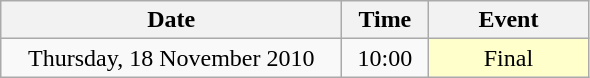<table class = "wikitable" style="text-align:center;">
<tr>
<th width=220>Date</th>
<th width=50>Time</th>
<th width=100>Event</th>
</tr>
<tr>
<td>Thursday, 18 November 2010</td>
<td>10:00</td>
<td bgcolor=ffffcc>Final</td>
</tr>
</table>
